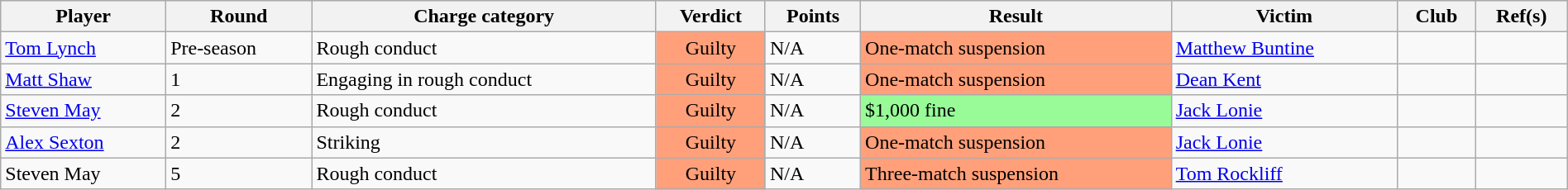<table class="wikitable sortable" style="width:100%;">
<tr style="background:#efefef;">
<th>Player</th>
<th>Round</th>
<th>Charge category</th>
<th>Verdict</th>
<th>Points</th>
<th>Result</th>
<th>Victim</th>
<th>Club</th>
<th class="unsortable">Ref(s)</th>
</tr>
<tr>
<td><a href='#'>Tom Lynch</a></td>
<td>Pre-season</td>
<td>Rough conduct</td>
<td style="text-align:center; background:#ffa07a;">Guilty</td>
<td>N/A</td>
<td style="background:#ffa07a;">One-match suspension</td>
<td><a href='#'>Matthew Buntine</a></td>
<td></td>
<td></td>
</tr>
<tr>
<td><a href='#'>Matt Shaw</a></td>
<td>1</td>
<td>Engaging in rough conduct</td>
<td style="text-align:center; background:#ffa07a;">Guilty</td>
<td>N/A</td>
<td style="background:#ffa07a;">One-match suspension</td>
<td><a href='#'>Dean Kent</a></td>
<td></td>
<td></td>
</tr>
<tr>
<td><a href='#'>Steven May</a></td>
<td>2</td>
<td>Rough conduct</td>
<td style="text-align:center; background:#ffa07a;">Guilty</td>
<td>N/A</td>
<td style="background:#98fb98;">$1,000 fine</td>
<td><a href='#'>Jack Lonie</a></td>
<td></td>
<td></td>
</tr>
<tr>
<td><a href='#'>Alex Sexton</a></td>
<td>2</td>
<td>Striking</td>
<td style="text-align:center; background:#ffa07a;">Guilty</td>
<td>N/A</td>
<td style="background:#ffa07a;">One-match suspension</td>
<td><a href='#'>Jack Lonie</a></td>
<td></td>
<td></td>
</tr>
<tr>
<td>Steven May</td>
<td>5</td>
<td>Rough conduct</td>
<td style="text-align:center; background:#ffa07a;">Guilty</td>
<td>N/A</td>
<td style="background:#ffa07a;">Three-match suspension</td>
<td><a href='#'>Tom Rockliff</a></td>
<td></td>
<td></td>
</tr>
</table>
